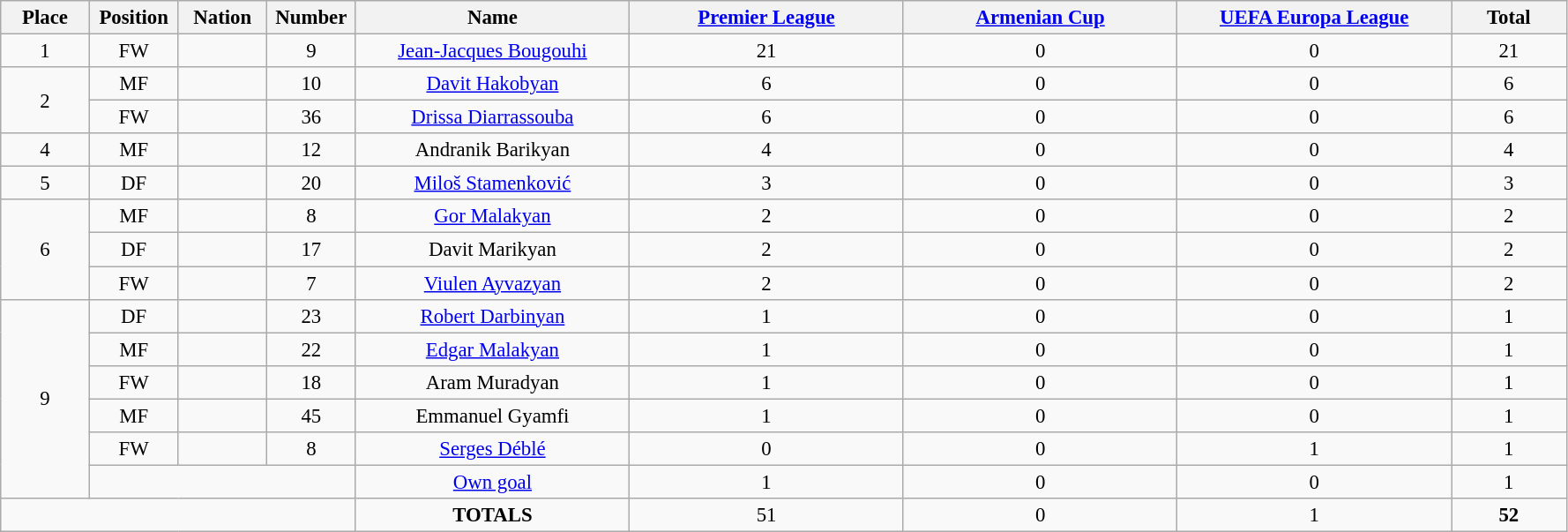<table class="wikitable" style="font-size: 95%; text-align: center;">
<tr>
<th width=60>Place</th>
<th width=60>Position</th>
<th width=60>Nation</th>
<th width=60>Number</th>
<th width=200>Name</th>
<th width=200><a href='#'>Premier League</a></th>
<th width=200><a href='#'>Armenian Cup</a></th>
<th width=200><a href='#'>UEFA Europa League</a></th>
<th width=80><strong>Total</strong></th>
</tr>
<tr>
<td>1</td>
<td>FW</td>
<td></td>
<td>9</td>
<td><a href='#'>Jean-Jacques Bougouhi</a></td>
<td>21</td>
<td>0</td>
<td>0</td>
<td>21</td>
</tr>
<tr>
<td rowspan="2">2</td>
<td>MF</td>
<td></td>
<td>10</td>
<td><a href='#'>Davit Hakobyan</a></td>
<td>6</td>
<td>0</td>
<td>0</td>
<td>6</td>
</tr>
<tr>
<td>FW</td>
<td></td>
<td>36</td>
<td><a href='#'>Drissa Diarrassouba</a></td>
<td>6</td>
<td>0</td>
<td>0</td>
<td>6</td>
</tr>
<tr>
<td>4</td>
<td>MF</td>
<td></td>
<td>12</td>
<td>Andranik Barikyan</td>
<td>4</td>
<td>0</td>
<td>0</td>
<td>4</td>
</tr>
<tr>
<td>5</td>
<td>DF</td>
<td></td>
<td>20</td>
<td><a href='#'>Miloš Stamenković</a></td>
<td>3</td>
<td>0</td>
<td>0</td>
<td>3</td>
</tr>
<tr>
<td rowspan="3">6</td>
<td>MF</td>
<td></td>
<td>8</td>
<td><a href='#'>Gor Malakyan</a></td>
<td>2</td>
<td>0</td>
<td>0</td>
<td>2</td>
</tr>
<tr>
<td>DF</td>
<td></td>
<td>17</td>
<td>Davit Marikyan</td>
<td>2</td>
<td>0</td>
<td>0</td>
<td>2</td>
</tr>
<tr>
<td>FW</td>
<td></td>
<td>7</td>
<td><a href='#'>Viulen Ayvazyan</a></td>
<td>2</td>
<td>0</td>
<td>0</td>
<td>2</td>
</tr>
<tr>
<td rowspan="6">9</td>
<td>DF</td>
<td></td>
<td>23</td>
<td><a href='#'>Robert Darbinyan</a></td>
<td>1</td>
<td>0</td>
<td>0</td>
<td>1</td>
</tr>
<tr>
<td>MF</td>
<td></td>
<td>22</td>
<td><a href='#'>Edgar Malakyan</a></td>
<td>1</td>
<td>0</td>
<td>0</td>
<td>1</td>
</tr>
<tr>
<td>FW</td>
<td></td>
<td>18</td>
<td>Aram Muradyan</td>
<td>1</td>
<td>0</td>
<td>0</td>
<td>1</td>
</tr>
<tr>
<td>MF</td>
<td></td>
<td>45</td>
<td>Emmanuel Gyamfi</td>
<td>1</td>
<td>0</td>
<td>0</td>
<td>1</td>
</tr>
<tr>
<td>FW</td>
<td></td>
<td>8</td>
<td><a href='#'>Serges Déblé</a></td>
<td>0</td>
<td>0</td>
<td>1</td>
<td>1</td>
</tr>
<tr>
<td colspan="3"></td>
<td><a href='#'>Own goal</a></td>
<td>1</td>
<td>0</td>
<td>0</td>
<td>1</td>
</tr>
<tr>
<td colspan="4"></td>
<td><strong>TOTALS</strong></td>
<td>51</td>
<td>0</td>
<td>1</td>
<td><strong>52</strong></td>
</tr>
</table>
